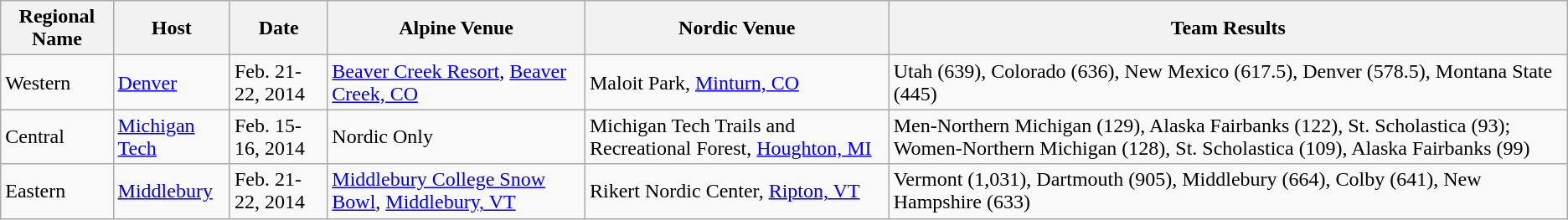<table class="wikitable">
<tr>
<th>Regional Name</th>
<th>Host</th>
<th>Date</th>
<th>Alpine Venue</th>
<th>Nordic Venue</th>
<th>Team Results</th>
</tr>
<tr>
<td>Western</td>
<td><a href='#'>Denver</a></td>
<td>Feb. 21-22, 2014</td>
<td><a href='#'>Beaver Creek Resort</a>, <a href='#'>Beaver Creek, CO</a></td>
<td>Maloit Park, <a href='#'>Minturn, CO</a></td>
<td>Utah (639), Colorado (636), New Mexico (617.5), Denver (578.5), Montana State (445)</td>
</tr>
<tr>
<td>Central</td>
<td><a href='#'>Michigan Tech</a></td>
<td>Feb. 15-16, 2014</td>
<td>Nordic Only</td>
<td>Michigan Tech Trails and Recreational Forest, <a href='#'>Houghton, MI</a></td>
<td>Men-Northern Michigan (129), Alaska Fairbanks (122), St. Scholastica (93); Women-Northern Michigan (128), St. Scholastica (109), Alaska Fairbanks (99)</td>
</tr>
<tr>
<td>Eastern</td>
<td><a href='#'>Middlebury</a></td>
<td>Feb. 21-22, 2014</td>
<td><a href='#'>Middlebury College Snow Bowl</a>, <a href='#'>Middlebury, VT</a></td>
<td>Rikert Nordic Center, <a href='#'>Ripton, VT</a></td>
<td>Vermont (1,031), Dartmouth (905), Middlebury (664), Colby (641), New Hampshire (633)</td>
</tr>
</table>
